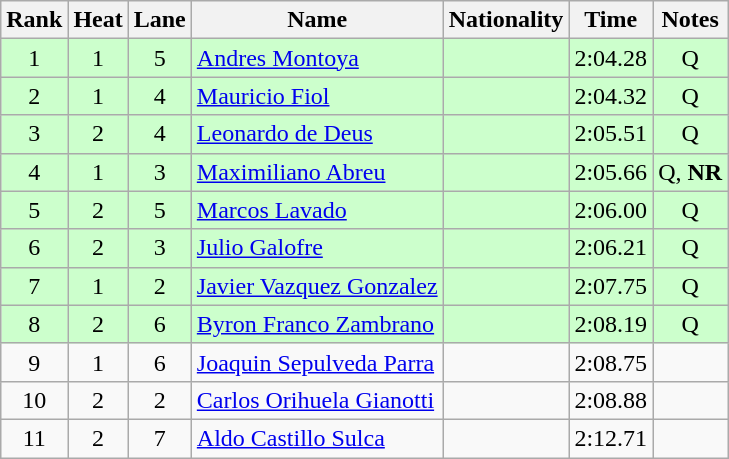<table class="wikitable sortable" style="text-align:center">
<tr>
<th>Rank</th>
<th>Heat</th>
<th>Lane</th>
<th>Name</th>
<th>Nationality</th>
<th>Time</th>
<th>Notes</th>
</tr>
<tr bgcolor=ccffcc>
<td>1</td>
<td>1</td>
<td>5</td>
<td align=left><a href='#'>Andres Montoya</a></td>
<td align=left></td>
<td>2:04.28</td>
<td>Q</td>
</tr>
<tr bgcolor=ccffcc>
<td>2</td>
<td>1</td>
<td>4</td>
<td align=left><a href='#'>Mauricio Fiol</a></td>
<td align=left></td>
<td>2:04.32</td>
<td>Q</td>
</tr>
<tr bgcolor=ccffcc>
<td>3</td>
<td>2</td>
<td>4</td>
<td align=left><a href='#'>Leonardo de Deus</a></td>
<td align=left></td>
<td>2:05.51</td>
<td>Q</td>
</tr>
<tr bgcolor=ccffcc>
<td>4</td>
<td>1</td>
<td>3</td>
<td align=left><a href='#'>Maximiliano Abreu</a></td>
<td align=left></td>
<td>2:05.66</td>
<td>Q, <strong>NR</strong></td>
</tr>
<tr bgcolor=ccffcc>
<td>5</td>
<td>2</td>
<td>5</td>
<td align=left><a href='#'>Marcos Lavado</a></td>
<td align=left></td>
<td>2:06.00</td>
<td>Q</td>
</tr>
<tr bgcolor=ccffcc>
<td>6</td>
<td>2</td>
<td>3</td>
<td align=left><a href='#'>Julio Galofre</a></td>
<td align=left></td>
<td>2:06.21</td>
<td>Q</td>
</tr>
<tr bgcolor=ccffcc>
<td>7</td>
<td>1</td>
<td>2</td>
<td align=left><a href='#'>Javier Vazquez Gonzalez</a></td>
<td align=left></td>
<td>2:07.75</td>
<td>Q</td>
</tr>
<tr bgcolor=ccffcc>
<td>8</td>
<td>2</td>
<td>6</td>
<td align=left><a href='#'>Byron Franco Zambrano</a></td>
<td align=left></td>
<td>2:08.19</td>
<td>Q</td>
</tr>
<tr>
<td>9</td>
<td>1</td>
<td>6</td>
<td align=left><a href='#'>Joaquin Sepulveda Parra</a></td>
<td align=left></td>
<td>2:08.75</td>
<td></td>
</tr>
<tr>
<td>10</td>
<td>2</td>
<td>2</td>
<td align=left><a href='#'>Carlos Orihuela Gianotti</a></td>
<td align=left></td>
<td>2:08.88</td>
<td></td>
</tr>
<tr>
<td>11</td>
<td>2</td>
<td>7</td>
<td align=left><a href='#'>Aldo Castillo Sulca</a></td>
<td align=left></td>
<td>2:12.71</td>
<td></td>
</tr>
</table>
